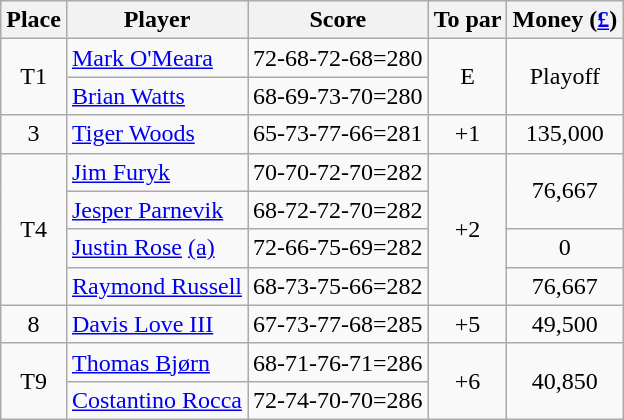<table class="wikitable">
<tr>
<th>Place</th>
<th>Player</th>
<th>Score</th>
<th>To par</th>
<th>Money (<a href='#'>£</a>)</th>
</tr>
<tr>
<td rowspan=2 align="center">T1</td>
<td> <a href='#'>Mark O'Meara</a></td>
<td>72-68-72-68=280</td>
<td rowspan=2 align="center">E</td>
<td rowspan=2 align=center>Playoff</td>
</tr>
<tr>
<td> <a href='#'>Brian Watts</a></td>
<td>68-69-73-70=280</td>
</tr>
<tr>
<td align="center">3</td>
<td> <a href='#'>Tiger Woods</a></td>
<td>65-73-77-66=281</td>
<td align="center">+1</td>
<td align=center>135,000</td>
</tr>
<tr>
<td rowspan=4 align="center">T4</td>
<td> <a href='#'>Jim Furyk</a></td>
<td>70-70-72-70=282</td>
<td rowspan=4 align="center">+2</td>
<td rowspan=2 align=center>76,667</td>
</tr>
<tr>
<td> <a href='#'>Jesper Parnevik</a></td>
<td>68-72-72-70=282</td>
</tr>
<tr>
<td> <a href='#'>Justin Rose</a> <a href='#'>(a)</a></td>
<td>72-66-75-69=282</td>
<td align=center>0</td>
</tr>
<tr>
<td> <a href='#'>Raymond Russell</a></td>
<td>68-73-75-66=282</td>
<td align=center>76,667</td>
</tr>
<tr>
<td align="center">8</td>
<td> <a href='#'>Davis Love III</a></td>
<td>67-73-77-68=285</td>
<td align="center">+5</td>
<td align=center>49,500</td>
</tr>
<tr>
<td rowspan=2 align="center">T9</td>
<td> <a href='#'>Thomas Bjørn</a></td>
<td>68-71-76-71=286</td>
<td rowspan=2 align="center">+6</td>
<td rowspan=2 align=center>40,850</td>
</tr>
<tr>
<td> <a href='#'>Costantino Rocca</a></td>
<td>72-74-70-70=286</td>
</tr>
</table>
